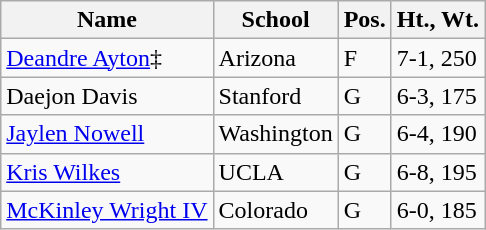<table class="wikitable">
<tr>
<th>Name</th>
<th>School</th>
<th>Pos.</th>
<th>Ht., Wt.</th>
</tr>
<tr>
<td><a href='#'>Deandre Ayton</a>‡</td>
<td>Arizona</td>
<td>F</td>
<td>7-1, 250</td>
</tr>
<tr>
<td>Daejon Davis</td>
<td>Stanford</td>
<td>G</td>
<td>6-3, 175</td>
</tr>
<tr>
<td><a href='#'>Jaylen Nowell</a></td>
<td>Washington</td>
<td>G</td>
<td>6-4, 190</td>
</tr>
<tr>
<td><a href='#'>Kris Wilkes</a></td>
<td>UCLA</td>
<td>G</td>
<td>6-8, 195</td>
</tr>
<tr>
<td><a href='#'>McKinley Wright IV</a></td>
<td>Colorado</td>
<td>G</td>
<td>6-0, 185</td>
</tr>
</table>
